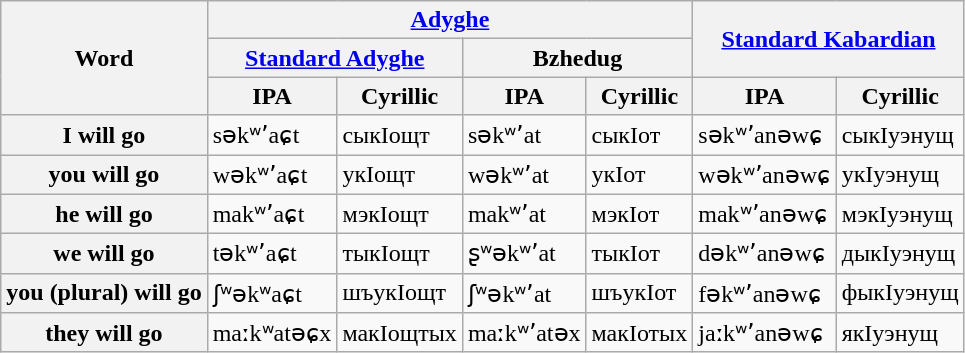<table class="wikitable" border="1" text-align="right">
<tr>
<th rowspan="3">Word</th>
<th colspan="4"><a href='#'>Adyghe</a></th>
<th rowspan="2" colspan="2"><a href='#'>Standard Kabardian</a></th>
</tr>
<tr>
<th colspan="2"><a href='#'>Standard Adyghe</a></th>
<th colspan="2">Bzhedug</th>
</tr>
<tr>
<th>IPA</th>
<th>Cyrillic</th>
<th>IPA</th>
<th>Cyrillic</th>
<th>IPA</th>
<th>Cyrillic</th>
</tr>
<tr>
<th>I will go</th>
<td>səkʷʼaɕt</td>
<td>сыкIощт</td>
<td>səkʷʼat</td>
<td>сыкIот</td>
<td>səkʷʼanəwɕ</td>
<td>сыкIуэнущ</td>
</tr>
<tr>
<th>you will go</th>
<td>wəkʷʼaɕt</td>
<td>укIощт</td>
<td>wəkʷʼat</td>
<td>укIот</td>
<td>wəkʷʼanəwɕ</td>
<td>укIуэнущ</td>
</tr>
<tr>
<th>he will go</th>
<td>makʷʼaɕt</td>
<td>мэкIощт</td>
<td>makʷʼat</td>
<td>мэкIот</td>
<td>makʷʼanəwɕ</td>
<td>мэкIуэнущ</td>
</tr>
<tr>
<th>we will go</th>
<td>təkʷʼaɕt</td>
<td>тыкIощт</td>
<td>ʂʷəkʷʼat</td>
<td>тыкIот</td>
<td>dəkʷʼanəwɕ</td>
<td>дыкIуэнущ</td>
</tr>
<tr>
<th>you (plural) will go</th>
<td>ʃʷəkʷaɕt</td>
<td>шъукIощт</td>
<td>ʃʷəkʷʼat</td>
<td>шъукIот</td>
<td>fəkʷʼanəwɕ</td>
<td>фыкIуэнущ</td>
</tr>
<tr>
<th>they will go</th>
<td>maːkʷatəɕx</td>
<td>макIощтых</td>
<td>maːkʷʼatəx</td>
<td>макIотых</td>
<td>jaːkʷʼanəwɕ</td>
<td>якIуэнущ</td>
</tr>
</table>
